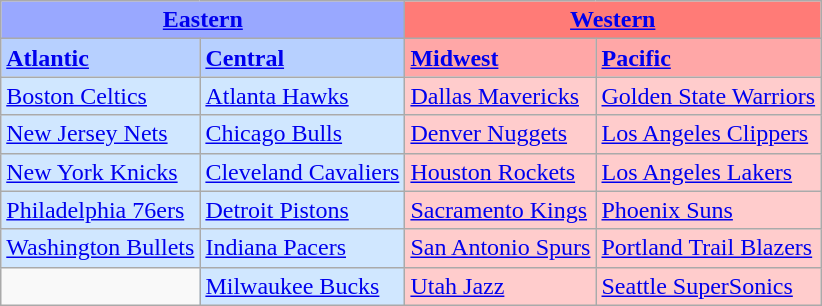<table class="wikitable">
<tr>
<th colspan="2" style="background-color: #99A8FF;"><a href='#'>Eastern</a></th>
<th colspan="2" style="background-color: #FF7B77;"><a href='#'>Western</a></th>
</tr>
<tr>
<td style="background-color: #B7D0FF;"><strong><a href='#'>Atlantic</a></strong></td>
<td style="background-color: #B7D0FF;"><strong><a href='#'>Central</a></strong></td>
<td style="background-color: #FFA7A7;"><strong><a href='#'>Midwest</a></strong></td>
<td style="background-color: #FFA7A7;"><strong><a href='#'>Pacific</a></strong></td>
</tr>
<tr>
<td style="background-color: #D0E7FF;"><a href='#'>Boston Celtics</a></td>
<td style="background-color: #D0E7FF;"><a href='#'>Atlanta Hawks</a></td>
<td style="background-color: #FFCCCC;"><a href='#'>Dallas Mavericks</a></td>
<td style="background-color: #FFCCCC;"><a href='#'>Golden State Warriors</a></td>
</tr>
<tr>
<td style="background-color: #D0E7FF;"><a href='#'>New Jersey Nets</a></td>
<td style="background-color: #D0E7FF;"><a href='#'>Chicago Bulls</a></td>
<td style="background-color: #FFCCCC;"><a href='#'>Denver Nuggets</a></td>
<td style="background-color: #FFCCCC;"><a href='#'>Los Angeles Clippers</a></td>
</tr>
<tr>
<td style="background-color: #D0E7FF;"><a href='#'>New York Knicks</a></td>
<td style="background-color: #D0E7FF;"><a href='#'>Cleveland Cavaliers</a></td>
<td style="background-color: #FFCCCC;"><a href='#'>Houston Rockets</a></td>
<td style="background-color: #FFCCCC;"><a href='#'>Los Angeles Lakers</a></td>
</tr>
<tr>
<td style="background-color: #D0E7FF;"><a href='#'>Philadelphia 76ers</a></td>
<td style="background-color: #D0E7FF;"><a href='#'>Detroit Pistons</a></td>
<td style="background-color: #FFCCCC;"><a href='#'>Sacramento Kings</a></td>
<td style="background-color: #FFCCCC;"><a href='#'>Phoenix Suns</a></td>
</tr>
<tr>
<td style="background-color: #D0E7FF;"><a href='#'>Washington Bullets</a></td>
<td style="background-color: #D0E7FF;"><a href='#'>Indiana Pacers</a></td>
<td style="background-color: #FFCCCC;"><a href='#'>San Antonio Spurs</a></td>
<td style="background-color: #FFCCCC;"><a href='#'>Portland Trail Blazers</a></td>
</tr>
<tr>
<td> </td>
<td style="background-color: #D0E7FF;"><a href='#'>Milwaukee Bucks</a></td>
<td style="background-color: #FFCCCC;"><a href='#'>Utah Jazz</a></td>
<td style="background-color: #FFCCCC;"><a href='#'>Seattle SuperSonics</a></td>
</tr>
</table>
